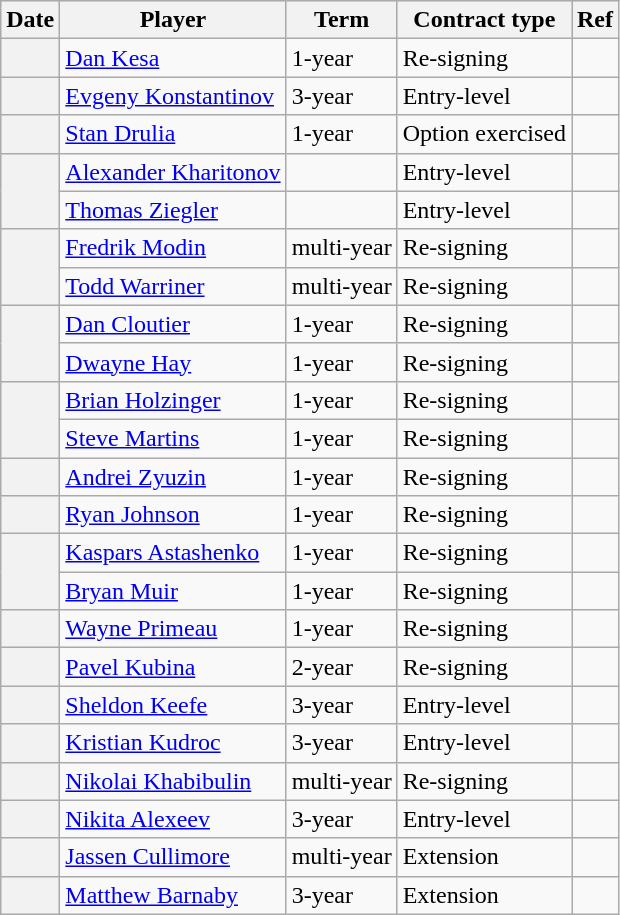<table class="wikitable plainrowheaders">
<tr style="background:#ddd; text-align:center;">
<th>Date</th>
<th>Player</th>
<th>Term</th>
<th>Contract type</th>
<th>Ref</th>
</tr>
<tr>
<th scope="row"></th>
<td><a href='#'>Dan Kesa</a></td>
<td>1-year</td>
<td>Re-signing</td>
<td></td>
</tr>
<tr>
<th scope="row"></th>
<td><a href='#'>Evgeny Konstantinov</a></td>
<td>3-year</td>
<td>Entry-level</td>
<td></td>
</tr>
<tr>
<th scope="row"></th>
<td><a href='#'>Stan Drulia</a></td>
<td>1-year</td>
<td>Option exercised</td>
<td></td>
</tr>
<tr>
<th scope="row" rowspan=2></th>
<td><a href='#'>Alexander Kharitonov</a></td>
<td></td>
<td>Entry-level</td>
<td></td>
</tr>
<tr>
<td><a href='#'>Thomas Ziegler</a></td>
<td></td>
<td>Entry-level</td>
<td></td>
</tr>
<tr>
<th scope="row" rowspan=2></th>
<td><a href='#'>Fredrik Modin</a></td>
<td>multi-year</td>
<td>Re-signing</td>
<td></td>
</tr>
<tr>
<td><a href='#'>Todd Warriner</a></td>
<td>multi-year</td>
<td>Re-signing</td>
<td></td>
</tr>
<tr>
<th scope="row" rowspan=2></th>
<td><a href='#'>Dan Cloutier</a></td>
<td>1-year</td>
<td>Re-signing</td>
<td></td>
</tr>
<tr>
<td><a href='#'>Dwayne Hay</a></td>
<td>1-year</td>
<td>Re-signing</td>
<td></td>
</tr>
<tr>
<th scope="row" rowspan=2></th>
<td><a href='#'>Brian Holzinger</a></td>
<td>1-year</td>
<td>Re-signing</td>
<td></td>
</tr>
<tr>
<td><a href='#'>Steve Martins</a></td>
<td>1-year</td>
<td>Re-signing</td>
<td></td>
</tr>
<tr>
<th scope="row"></th>
<td><a href='#'>Andrei Zyuzin</a></td>
<td>1-year</td>
<td>Re-signing</td>
<td></td>
</tr>
<tr>
<th scope="row"></th>
<td><a href='#'>Ryan Johnson</a></td>
<td>1-year</td>
<td>Re-signing</td>
<td></td>
</tr>
<tr>
<th scope="row" rowspan=2></th>
<td><a href='#'>Kaspars Astashenko</a></td>
<td>1-year</td>
<td>Re-signing</td>
<td></td>
</tr>
<tr>
<td><a href='#'>Bryan Muir</a></td>
<td>1-year</td>
<td>Re-signing</td>
<td></td>
</tr>
<tr>
<th scope="row"></th>
<td><a href='#'>Wayne Primeau</a></td>
<td>1-year</td>
<td>Re-signing</td>
<td></td>
</tr>
<tr>
<th scope="row"></th>
<td><a href='#'>Pavel Kubina</a></td>
<td>2-year</td>
<td>Re-signing</td>
<td></td>
</tr>
<tr>
<th scope="row"></th>
<td><a href='#'>Sheldon Keefe</a></td>
<td>3-year</td>
<td>Entry-level</td>
<td></td>
</tr>
<tr>
<th scope="row"></th>
<td><a href='#'>Kristian Kudroc</a></td>
<td>3-year</td>
<td>Entry-level</td>
<td></td>
</tr>
<tr>
<th scope="row"></th>
<td><a href='#'>Nikolai Khabibulin</a></td>
<td>multi-year</td>
<td>Re-signing</td>
<td></td>
</tr>
<tr>
<th scope="row"></th>
<td><a href='#'>Nikita Alexeev</a></td>
<td>3-year</td>
<td>Entry-level</td>
<td></td>
</tr>
<tr>
<th scope="row"></th>
<td><a href='#'>Jassen Cullimore</a></td>
<td>multi-year</td>
<td>Extension</td>
<td></td>
</tr>
<tr>
<th scope="row"></th>
<td><a href='#'>Matthew Barnaby</a></td>
<td>3-year</td>
<td>Extension</td>
<td></td>
</tr>
</table>
